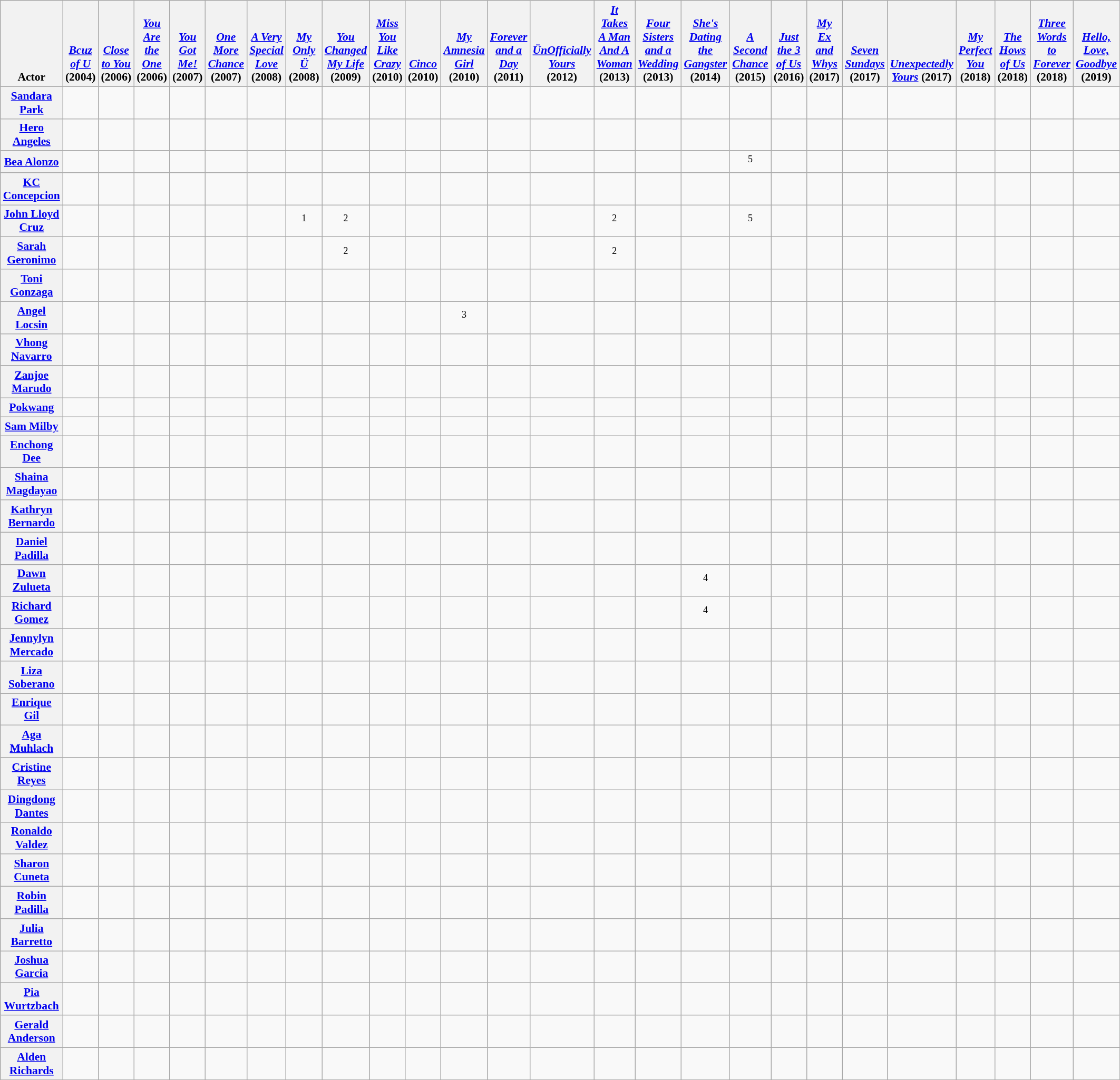<table class="wikitable" style="text-align:center;font-size:90%;">
<tr style="vertical-align:bottom;">
<th>Actor</th>
<th><em><a href='#'>Bcuz of U</a></em> (2004)</th>
<th><em><a href='#'>Close to You</a></em> (2006)</th>
<th><em><a href='#'>You Are the One</a></em> (2006)</th>
<th><em><a href='#'>You Got Me!</a></em> (2007)</th>
<th><em><a href='#'>One More Chance</a></em> (2007)</th>
<th><em><a href='#'>A Very Special Love</a></em> (2008)</th>
<th><em><a href='#'>My Only Ü</a></em> (2008)</th>
<th><em><a href='#'>You Changed My Life</a></em> (2009)</th>
<th><em><a href='#'>Miss You Like Crazy</a></em> (2010)</th>
<th><em><a href='#'>Cinco</a></em> (2010)</th>
<th><em><a href='#'>My Amnesia Girl</a></em> (2010)</th>
<th><em><a href='#'>Forever and a Day</a></em> (2011)</th>
<th><em><a href='#'>ÜnOfficially Yours</a></em> (2012)</th>
<th><em><a href='#'>It Takes A Man And A Woman</a></em> (2013)</th>
<th><em><a href='#'>Four Sisters and a Wedding</a></em> (2013)</th>
<th><em><a href='#'>She's Dating the Gangster</a></em> (2014)</th>
<th><em><a href='#'>A Second Chance</a></em> (2015)</th>
<th><em><a href='#'>Just the 3 of Us</a></em> (2016)</th>
<th><em><a href='#'>My Ex and Whys</a></em> (2017)</th>
<th><em><a href='#'>Seven Sundays</a></em> (2017)</th>
<th><em><a href='#'>Unexpectedly Yours</a></em> (2017)</th>
<th><em><a href='#'>My Perfect You</a></em> (2018)</th>
<th><em><a href='#'>The Hows of Us</a></em> (2018)</th>
<th><em><a href='#'>Three Words to Forever</a></em> (2018)</th>
<th><em><a href='#'>Hello, Love, Goodbye</a></em> (2019)</th>
</tr>
<tr>
<th><a href='#'>Sandara Park</a></th>
<td></td>
<td></td>
<td></td>
<td></td>
<td></td>
<td></td>
<td></td>
<td></td>
<td></td>
<td></td>
<td></td>
<td></td>
<td></td>
<td></td>
<td></td>
<td></td>
<td></td>
<td></td>
<td></td>
<td></td>
<td></td>
<td></td>
<td></td>
<td></td>
<td></td>
</tr>
<tr>
<th><a href='#'>Hero Angeles</a></th>
<td></td>
<td></td>
<td></td>
<td></td>
<td></td>
<td></td>
<td></td>
<td></td>
<td></td>
<td></td>
<td></td>
<td></td>
<td></td>
<td></td>
<td></td>
<td></td>
<td></td>
<td></td>
<td></td>
<td></td>
<td></td>
<td></td>
<td></td>
<td></td>
<td></td>
</tr>
<tr>
<th><a href='#'>Bea Alonzo</a></th>
<td></td>
<td></td>
<td></td>
<td></td>
<td></td>
<td></td>
<td></td>
<td></td>
<td></td>
<td></td>
<td></td>
<td></td>
<td></td>
<td></td>
<td></td>
<td></td>
<td><sup>5</sup></td>
<td></td>
<td></td>
<td></td>
<td></td>
<td></td>
<td></td>
<td></td>
<td></td>
</tr>
<tr>
<th><a href='#'>KC Concepcion</a></th>
<td></td>
<td></td>
<td></td>
<td></td>
<td></td>
<td></td>
<td></td>
<td></td>
<td></td>
<td></td>
<td></td>
<td></td>
<td></td>
<td></td>
<td></td>
<td></td>
<td></td>
<td></td>
<td></td>
<td></td>
<td></td>
<td></td>
<td></td>
<td></td>
<td></td>
</tr>
<tr>
<th><a href='#'>John Lloyd Cruz</a></th>
<td></td>
<td></td>
<td></td>
<td></td>
<td></td>
<td></td>
<td><sup>1</sup></td>
<td><sup>2</sup></td>
<td></td>
<td></td>
<td></td>
<td></td>
<td></td>
<td><sup>2</sup></td>
<td></td>
<td></td>
<td><sup>5</sup></td>
<td></td>
<td></td>
<td></td>
<td></td>
<td></td>
<td></td>
<td></td>
<td></td>
</tr>
<tr>
<th><a href='#'>Sarah Geronimo</a></th>
<td></td>
<td></td>
<td></td>
<td></td>
<td></td>
<td></td>
<td></td>
<td><sup>2</sup></td>
<td></td>
<td></td>
<td></td>
<td></td>
<td></td>
<td><sup>2</sup></td>
<td></td>
<td></td>
<td></td>
<td></td>
<td></td>
<td></td>
<td></td>
<td></td>
<td></td>
<td></td>
<td></td>
</tr>
<tr>
<th><a href='#'>Toni Gonzaga</a></th>
<td></td>
<td></td>
<td></td>
<td></td>
<td></td>
<td></td>
<td></td>
<td></td>
<td></td>
<td></td>
<td></td>
<td></td>
<td></td>
<td></td>
<td></td>
<td></td>
<td></td>
<td></td>
<td></td>
<td></td>
<td></td>
<td></td>
<td></td>
<td></td>
<td></td>
</tr>
<tr>
<th><a href='#'>Angel Locsin</a></th>
<td></td>
<td></td>
<td></td>
<td></td>
<td></td>
<td></td>
<td></td>
<td></td>
<td></td>
<td></td>
<td><sup>3</sup></td>
<td></td>
<td></td>
<td></td>
<td></td>
<td></td>
<td></td>
<td></td>
<td></td>
<td></td>
<td></td>
<td></td>
<td></td>
<td></td>
<td></td>
</tr>
<tr>
<th><a href='#'>Vhong Navarro</a></th>
<td></td>
<td></td>
<td></td>
<td></td>
<td></td>
<td></td>
<td></td>
<td></td>
<td></td>
<td></td>
<td></td>
<td></td>
<td></td>
<td></td>
<td></td>
<td></td>
<td></td>
<td></td>
<td></td>
<td></td>
<td></td>
<td></td>
<td></td>
<td></td>
<td></td>
</tr>
<tr>
<th><a href='#'>Zanjoe Marudo</a></th>
<td></td>
<td></td>
<td></td>
<td></td>
<td></td>
<td></td>
<td></td>
<td></td>
<td></td>
<td></td>
<td></td>
<td></td>
<td></td>
<td></td>
<td></td>
<td></td>
<td></td>
<td></td>
<td></td>
<td></td>
<td></td>
<td></td>
<td></td>
<td></td>
<td></td>
</tr>
<tr>
<th><a href='#'>Pokwang</a></th>
<td></td>
<td></td>
<td></td>
<td></td>
<td></td>
<td></td>
<td></td>
<td></td>
<td></td>
<td></td>
<td></td>
<td></td>
<td></td>
<td></td>
<td></td>
<td></td>
<td></td>
<td></td>
<td></td>
<td></td>
<td></td>
<td></td>
<td></td>
<td></td>
<td></td>
</tr>
<tr>
<th><a href='#'>Sam Milby</a></th>
<td></td>
<td></td>
<td></td>
<td></td>
<td></td>
<td></td>
<td></td>
<td></td>
<td></td>
<td></td>
<td></td>
<td></td>
<td></td>
<td></td>
<td></td>
<td></td>
<td></td>
<td></td>
<td></td>
<td></td>
<td></td>
<td></td>
<td></td>
<td></td>
<td></td>
</tr>
<tr>
<th><a href='#'>Enchong Dee</a></th>
<td></td>
<td></td>
<td></td>
<td></td>
<td></td>
<td></td>
<td></td>
<td></td>
<td></td>
<td></td>
<td></td>
<td></td>
<td></td>
<td></td>
<td></td>
<td></td>
<td></td>
<td></td>
<td></td>
<td></td>
<td></td>
<td></td>
<td></td>
<td></td>
<td></td>
</tr>
<tr>
<th><a href='#'>Shaina Magdayao</a></th>
<td></td>
<td></td>
<td></td>
<td></td>
<td></td>
<td></td>
<td></td>
<td></td>
<td></td>
<td></td>
<td></td>
<td></td>
<td></td>
<td></td>
<td></td>
<td></td>
<td></td>
<td></td>
<td></td>
<td></td>
<td></td>
<td></td>
<td></td>
<td></td>
<td></td>
</tr>
<tr>
<th><a href='#'>Kathryn Bernardo</a></th>
<td></td>
<td></td>
<td></td>
<td></td>
<td></td>
<td></td>
<td></td>
<td></td>
<td></td>
<td></td>
<td></td>
<td></td>
<td></td>
<td></td>
<td></td>
<td></td>
<td></td>
<td></td>
<td></td>
<td></td>
<td></td>
<td></td>
<td></td>
<td></td>
<td></td>
</tr>
<tr>
<th><a href='#'>Daniel Padilla</a></th>
<td></td>
<td></td>
<td></td>
<td></td>
<td></td>
<td></td>
<td></td>
<td></td>
<td></td>
<td></td>
<td></td>
<td></td>
<td></td>
<td></td>
<td></td>
<td></td>
<td></td>
<td></td>
<td></td>
<td></td>
<td></td>
<td></td>
<td></td>
<td></td>
<td></td>
</tr>
<tr>
<th><a href='#'>Dawn Zulueta</a></th>
<td></td>
<td></td>
<td></td>
<td></td>
<td></td>
<td></td>
<td></td>
<td></td>
<td></td>
<td></td>
<td></td>
<td></td>
<td></td>
<td></td>
<td></td>
<td><sup>4</sup></td>
<td></td>
<td></td>
<td></td>
<td></td>
<td></td>
<td></td>
<td></td>
<td></td>
<td></td>
</tr>
<tr>
<th><a href='#'>Richard Gomez</a></th>
<td></td>
<td></td>
<td></td>
<td></td>
<td></td>
<td></td>
<td></td>
<td></td>
<td></td>
<td></td>
<td></td>
<td></td>
<td></td>
<td></td>
<td></td>
<td><sup>4</sup></td>
<td></td>
<td></td>
<td></td>
<td></td>
<td></td>
<td></td>
<td></td>
<td></td>
<td></td>
</tr>
<tr>
<th><a href='#'>Jennylyn Mercado</a></th>
<td></td>
<td></td>
<td></td>
<td></td>
<td></td>
<td></td>
<td></td>
<td></td>
<td></td>
<td></td>
<td></td>
<td></td>
<td></td>
<td></td>
<td></td>
<td></td>
<td></td>
<td></td>
<td></td>
<td></td>
<td></td>
<td></td>
<td></td>
<td></td>
<td></td>
</tr>
<tr>
<th><a href='#'>Liza Soberano</a></th>
<td></td>
<td></td>
<td></td>
<td></td>
<td></td>
<td></td>
<td></td>
<td></td>
<td></td>
<td></td>
<td></td>
<td></td>
<td></td>
<td></td>
<td></td>
<td></td>
<td></td>
<td></td>
<td></td>
<td></td>
<td></td>
<td></td>
<td></td>
<td></td>
<td></td>
</tr>
<tr>
<th><a href='#'>Enrique Gil</a></th>
<td></td>
<td></td>
<td></td>
<td></td>
<td></td>
<td></td>
<td></td>
<td></td>
<td></td>
<td></td>
<td></td>
<td></td>
<td></td>
<td></td>
<td></td>
<td></td>
<td></td>
<td></td>
<td></td>
<td></td>
<td></td>
<td></td>
<td></td>
<td></td>
<td></td>
</tr>
<tr>
<th><a href='#'>Aga Muhlach</a></th>
<td></td>
<td></td>
<td></td>
<td></td>
<td></td>
<td></td>
<td></td>
<td></td>
<td></td>
<td></td>
<td></td>
<td></td>
<td></td>
<td></td>
<td></td>
<td></td>
<td></td>
<td></td>
<td></td>
<td></td>
<td></td>
<td></td>
<td></td>
<td></td>
<td></td>
</tr>
<tr>
<th><a href='#'>Cristine Reyes</a></th>
<td></td>
<td></td>
<td></td>
<td></td>
<td></td>
<td></td>
<td></td>
<td></td>
<td></td>
<td></td>
<td></td>
<td></td>
<td></td>
<td></td>
<td></td>
<td></td>
<td></td>
<td></td>
<td></td>
<td></td>
<td></td>
<td></td>
<td></td>
<td></td>
<td></td>
</tr>
<tr>
<th><a href='#'>Dingdong Dantes</a></th>
<td></td>
<td></td>
<td></td>
<td></td>
<td></td>
<td></td>
<td></td>
<td></td>
<td></td>
<td></td>
<td></td>
<td></td>
<td></td>
<td></td>
<td></td>
<td></td>
<td></td>
<td></td>
<td></td>
<td></td>
<td></td>
<td></td>
<td></td>
<td></td>
<td></td>
</tr>
<tr>
<th><a href='#'>Ronaldo Valdez</a></th>
<td></td>
<td></td>
<td></td>
<td></td>
<td></td>
<td></td>
<td></td>
<td></td>
<td></td>
<td></td>
<td></td>
<td></td>
<td></td>
<td></td>
<td></td>
<td></td>
<td></td>
<td></td>
<td></td>
<td></td>
<td></td>
<td></td>
<td></td>
<td></td>
<td></td>
</tr>
<tr>
<th><a href='#'>Sharon Cuneta</a></th>
<td></td>
<td></td>
<td></td>
<td></td>
<td></td>
<td></td>
<td></td>
<td></td>
<td></td>
<td></td>
<td></td>
<td></td>
<td></td>
<td></td>
<td></td>
<td></td>
<td></td>
<td></td>
<td></td>
<td></td>
<td></td>
<td></td>
<td></td>
<td></td>
<td></td>
</tr>
<tr>
<th><a href='#'>Robin Padilla</a></th>
<td></td>
<td></td>
<td></td>
<td></td>
<td></td>
<td></td>
<td></td>
<td></td>
<td></td>
<td></td>
<td></td>
<td></td>
<td></td>
<td></td>
<td></td>
<td></td>
<td></td>
<td></td>
<td></td>
<td></td>
<td></td>
<td></td>
<td></td>
<td></td>
<td></td>
</tr>
<tr>
<th><a href='#'>Julia Barretto</a></th>
<td></td>
<td></td>
<td></td>
<td></td>
<td></td>
<td></td>
<td></td>
<td></td>
<td></td>
<td></td>
<td></td>
<td></td>
<td></td>
<td></td>
<td></td>
<td></td>
<td></td>
<td></td>
<td></td>
<td></td>
<td></td>
<td></td>
<td></td>
<td></td>
<td></td>
</tr>
<tr>
<th><a href='#'>Joshua Garcia</a></th>
<td></td>
<td></td>
<td></td>
<td></td>
<td></td>
<td></td>
<td></td>
<td></td>
<td></td>
<td></td>
<td></td>
<td></td>
<td></td>
<td></td>
<td></td>
<td></td>
<td></td>
<td></td>
<td></td>
<td></td>
<td></td>
<td></td>
<td></td>
<td></td>
<td></td>
</tr>
<tr>
<th><a href='#'>Pia Wurtzbach</a></th>
<td></td>
<td></td>
<td></td>
<td></td>
<td></td>
<td></td>
<td></td>
<td></td>
<td></td>
<td></td>
<td></td>
<td></td>
<td></td>
<td></td>
<td></td>
<td></td>
<td></td>
<td></td>
<td></td>
<td></td>
<td></td>
<td></td>
<td></td>
<td></td>
<td></td>
</tr>
<tr>
<th><a href='#'>Gerald Anderson</a></th>
<td></td>
<td></td>
<td></td>
<td></td>
<td></td>
<td></td>
<td></td>
<td></td>
<td></td>
<td></td>
<td></td>
<td></td>
<td></td>
<td></td>
<td></td>
<td></td>
<td></td>
<td></td>
<td></td>
<td></td>
<td></td>
<td></td>
<td></td>
<td></td>
<td></td>
</tr>
<tr>
<th><a href='#'>Alden Richards</a></th>
<td></td>
<td></td>
<td></td>
<td></td>
<td></td>
<td></td>
<td></td>
<td></td>
<td></td>
<td></td>
<td></td>
<td></td>
<td></td>
<td></td>
<td></td>
<td></td>
<td></td>
<td></td>
<td></td>
<td></td>
<td></td>
<td></td>
<td></td>
<td></td>
<td></td>
</tr>
<tr>
</tr>
</table>
